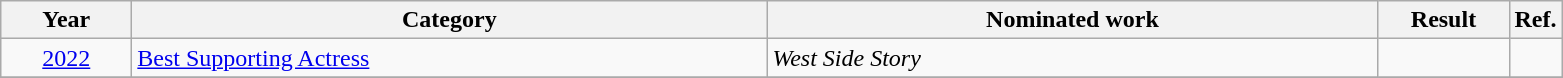<table class=wikitable>
<tr>
<th scope="col" style="width:5em;">Year</th>
<th scope="col" style="width:26em;">Category</th>
<th scope="col" style="width:25em;">Nominated work</th>
<th scope="col" style="width:5em;">Result</th>
<th>Ref.</th>
</tr>
<tr>
<td style="text-align:center;"><a href='#'>2022</a></td>
<td><a href='#'>Best Supporting Actress</a></td>
<td><em>West Side Story</em></td>
<td></td>
<td style="text-align:center;"></td>
</tr>
<tr>
</tr>
</table>
